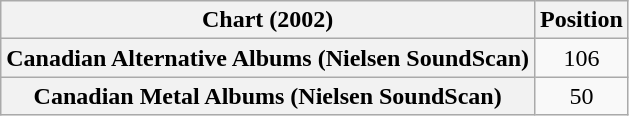<table class="wikitable plainrowheaders" style="text-align:center">
<tr>
<th>Chart (2002)</th>
<th>Position</th>
</tr>
<tr>
<th scope="row">Canadian Alternative Albums (Nielsen SoundScan)</th>
<td>106</td>
</tr>
<tr>
<th scope="row">Canadian Metal Albums (Nielsen SoundScan)</th>
<td>50</td>
</tr>
</table>
